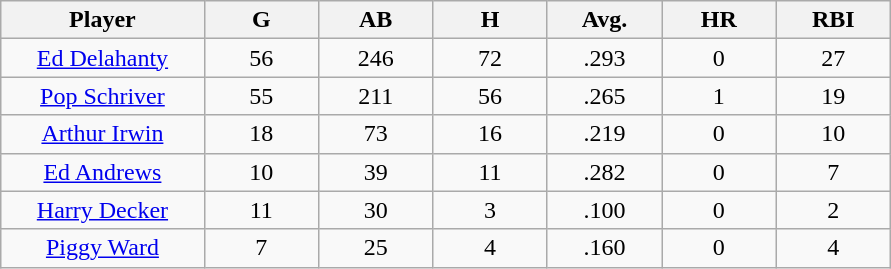<table class="wikitable sortable">
<tr>
<th bgcolor="#DDDDFF" width="16%">Player</th>
<th bgcolor="#DDDDFF" width="9%">G</th>
<th bgcolor="#DDDDFF" width="9%">AB</th>
<th bgcolor="#DDDDFF" width="9%">H</th>
<th bgcolor="#DDDDFF" width="9%">Avg.</th>
<th bgcolor="#DDDDFF" width="9%">HR</th>
<th bgcolor="#DDDDFF" width="9%">RBI</th>
</tr>
<tr align="center">
<td><a href='#'>Ed Delahanty</a></td>
<td>56</td>
<td>246</td>
<td>72</td>
<td>.293</td>
<td>0</td>
<td>27</td>
</tr>
<tr align=center>
<td><a href='#'>Pop Schriver</a></td>
<td>55</td>
<td>211</td>
<td>56</td>
<td>.265</td>
<td>1</td>
<td>19</td>
</tr>
<tr align=center>
<td><a href='#'>Arthur Irwin</a></td>
<td>18</td>
<td>73</td>
<td>16</td>
<td>.219</td>
<td>0</td>
<td>10</td>
</tr>
<tr align=center>
<td><a href='#'>Ed Andrews</a></td>
<td>10</td>
<td>39</td>
<td>11</td>
<td>.282</td>
<td>0</td>
<td>7</td>
</tr>
<tr align=center>
<td><a href='#'>Harry Decker</a></td>
<td>11</td>
<td>30</td>
<td>3</td>
<td>.100</td>
<td>0</td>
<td>2</td>
</tr>
<tr align=center>
<td><a href='#'>Piggy Ward</a></td>
<td>7</td>
<td>25</td>
<td>4</td>
<td>.160</td>
<td>0</td>
<td>4</td>
</tr>
</table>
